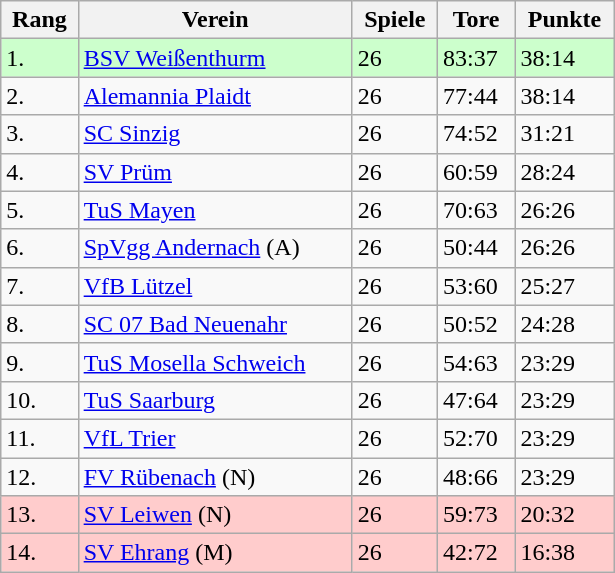<table class="wikitable" style="width:410px;">
<tr>
<th>Rang</th>
<th>Verein</th>
<th>Spiele</th>
<th>Tore</th>
<th>Punkte</th>
</tr>
<tr bgcolor="ccffcc">
<td>1.</td>
<td><a href='#'>BSV Weißenthurm</a></td>
<td>26</td>
<td>83:37</td>
<td>38:14</td>
</tr>
<tr>
<td>2.</td>
<td><a href='#'>Alemannia Plaidt</a></td>
<td>26</td>
<td>77:44</td>
<td>38:14</td>
</tr>
<tr>
<td>3.</td>
<td><a href='#'>SC Sinzig</a></td>
<td>26</td>
<td>74:52</td>
<td>31:21</td>
</tr>
<tr>
<td>4.</td>
<td><a href='#'>SV Prüm</a></td>
<td>26</td>
<td>60:59</td>
<td>28:24</td>
</tr>
<tr>
<td>5.</td>
<td><a href='#'>TuS Mayen</a></td>
<td>26</td>
<td>70:63</td>
<td>26:26</td>
</tr>
<tr>
<td>6.</td>
<td><a href='#'>SpVgg Andernach</a> (A)</td>
<td>26</td>
<td>50:44</td>
<td>26:26</td>
</tr>
<tr>
<td>7.</td>
<td><a href='#'>VfB Lützel</a></td>
<td>26</td>
<td>53:60</td>
<td>25:27</td>
</tr>
<tr>
<td>8.</td>
<td><a href='#'>SC 07 Bad Neuenahr</a></td>
<td>26</td>
<td>50:52</td>
<td>24:28</td>
</tr>
<tr>
<td>9.</td>
<td><a href='#'>TuS Mosella Schweich</a></td>
<td>26</td>
<td>54:63</td>
<td>23:29</td>
</tr>
<tr>
<td>10.</td>
<td><a href='#'>TuS Saarburg</a></td>
<td>26</td>
<td>47:64</td>
<td>23:29</td>
</tr>
<tr>
<td>11.</td>
<td><a href='#'>VfL Trier</a></td>
<td>26</td>
<td>52:70</td>
<td>23:29</td>
</tr>
<tr>
<td>12.</td>
<td><a href='#'>FV Rübenach</a> (N)</td>
<td>26</td>
<td>48:66</td>
<td>23:29</td>
</tr>
<tr bgcolor="#ffcccc">
<td>13.</td>
<td><a href='#'>SV Leiwen</a> (N)</td>
<td>26</td>
<td>59:73</td>
<td>20:32</td>
</tr>
<tr bgcolor="#ffcccc">
<td>14.</td>
<td><a href='#'>SV Ehrang</a> (M)</td>
<td>26</td>
<td>42:72</td>
<td>16:38</td>
</tr>
</table>
